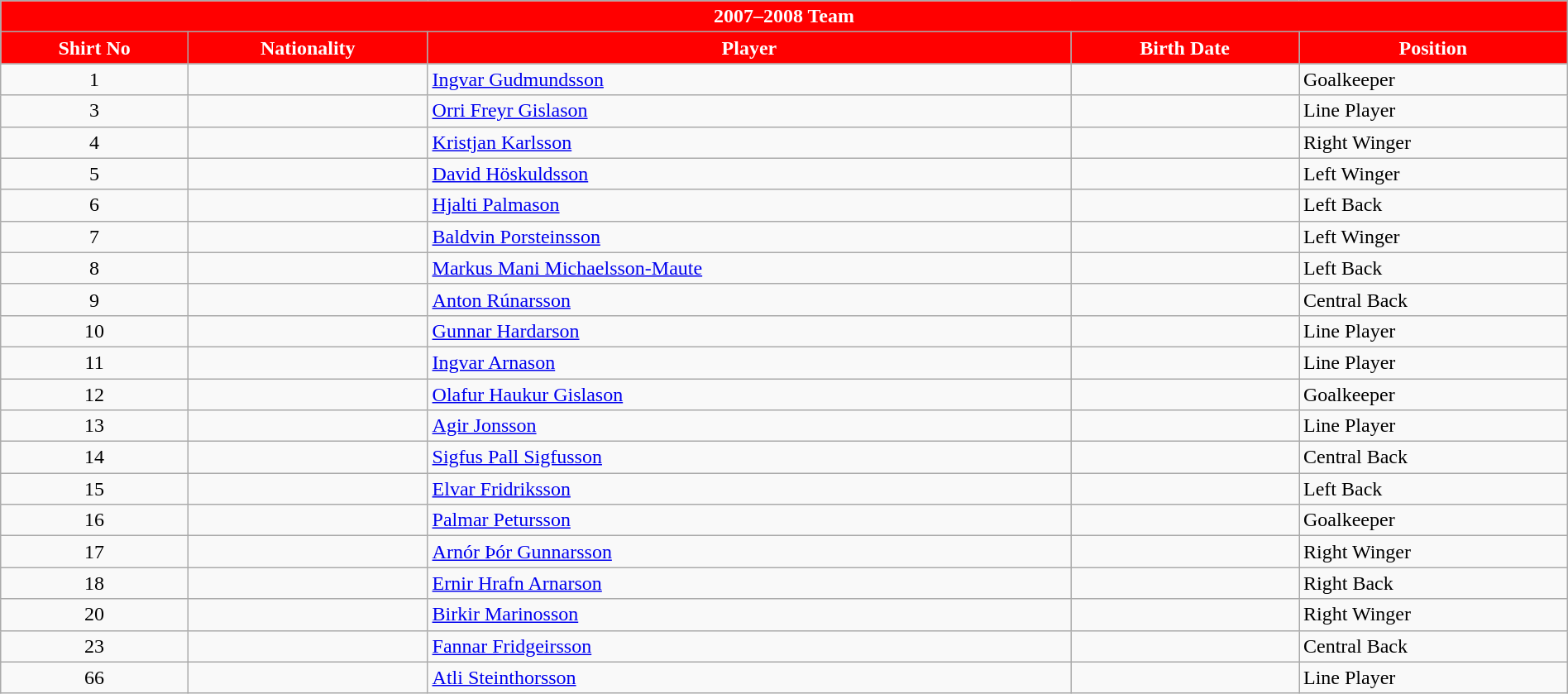<table class="wikitable collapsible collapsed" style="width:100%;">
<tr>
<th colspan=5 style="background-color:#FF0000;color:white;text-align:center;"><strong>2007–2008 Team</strong></th>
</tr>
<tr>
<th style="color:white; background:#FF0000">Shirt No</th>
<th style="color:white; background:#FF0000">Nationality</th>
<th style="color:white; background:#FF0000">Player</th>
<th style="color:white; background:#FF0000">Birth Date</th>
<th style="color:white; background:#FF0000">Position</th>
</tr>
<tr>
<td align=center>1</td>
<td></td>
<td><a href='#'>Ingvar Gudmundsson</a></td>
<td></td>
<td>Goalkeeper</td>
</tr>
<tr>
<td align=center>3</td>
<td></td>
<td><a href='#'>Orri Freyr Gislason</a></td>
<td></td>
<td>Line Player</td>
</tr>
<tr>
<td align=center>4</td>
<td></td>
<td><a href='#'>Kristjan Karlsson</a></td>
<td></td>
<td>Right Winger</td>
</tr>
<tr>
<td align=center>5</td>
<td></td>
<td><a href='#'>David Höskuldsson</a></td>
<td></td>
<td>Left Winger</td>
</tr>
<tr>
<td align=center>6</td>
<td></td>
<td><a href='#'>Hjalti Palmason</a></td>
<td></td>
<td>Left Back</td>
</tr>
<tr>
<td align=center>7</td>
<td></td>
<td><a href='#'>Baldvin Porsteinsson</a></td>
<td></td>
<td>Left Winger</td>
</tr>
<tr>
<td align=center>8</td>
<td></td>
<td><a href='#'>Markus Mani Michaelsson-Maute</a></td>
<td></td>
<td>Left Back</td>
</tr>
<tr>
<td align=center>9</td>
<td></td>
<td><a href='#'>Anton Rúnarsson</a></td>
<td></td>
<td>Central Back</td>
</tr>
<tr>
<td align=center>10</td>
<td></td>
<td><a href='#'>Gunnar Hardarson</a></td>
<td></td>
<td>Line Player</td>
</tr>
<tr>
<td align=center>11</td>
<td></td>
<td><a href='#'>Ingvar Arnason</a></td>
<td></td>
<td>Line Player</td>
</tr>
<tr>
<td align=center>12</td>
<td></td>
<td><a href='#'>Olafur Haukur Gislason</a></td>
<td></td>
<td>Goalkeeper</td>
</tr>
<tr>
<td align=center>13</td>
<td></td>
<td><a href='#'>Agir Jonsson</a></td>
<td></td>
<td>Line Player</td>
</tr>
<tr>
<td align=center>14</td>
<td></td>
<td><a href='#'>Sigfus Pall Sigfusson</a></td>
<td></td>
<td>Central Back</td>
</tr>
<tr>
<td align=center>15</td>
<td></td>
<td><a href='#'>Elvar Fridriksson</a></td>
<td></td>
<td>Left Back</td>
</tr>
<tr>
<td align=center>16</td>
<td></td>
<td><a href='#'>Palmar Petursson</a></td>
<td></td>
<td>Goalkeeper</td>
</tr>
<tr>
<td align=center>17</td>
<td></td>
<td><a href='#'>Arnór Þór Gunnarsson</a></td>
<td></td>
<td>Right Winger</td>
</tr>
<tr>
<td align=center>18</td>
<td></td>
<td><a href='#'>Ernir Hrafn Arnarson</a></td>
<td></td>
<td>Right Back</td>
</tr>
<tr>
<td align=center>20</td>
<td></td>
<td><a href='#'>Birkir Marinosson</a></td>
<td></td>
<td>Right Winger</td>
</tr>
<tr>
<td align=center>23</td>
<td></td>
<td><a href='#'>Fannar Fridgeirsson</a></td>
<td></td>
<td>Central Back</td>
</tr>
<tr>
<td align=center>66</td>
<td></td>
<td><a href='#'>Atli Steinthorsson</a></td>
<td></td>
<td>Line Player</td>
</tr>
</table>
